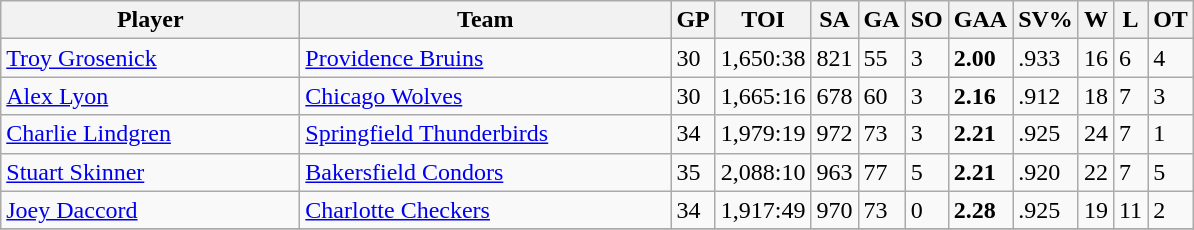<table class="wikitable sortable">
<tr>
<th style="width:12em">Player</th>
<th style="width:15em">Team</th>
<th>GP</th>
<th>TOI</th>
<th>SA</th>
<th>GA</th>
<th>SO</th>
<th>GAA</th>
<th>SV%</th>
<th>W</th>
<th>L</th>
<th>OT</th>
</tr>
<tr>
<td><a href='#'>Troy Grosenick</a></td>
<td><a href='#'>Providence Bruins</a></td>
<td>30</td>
<td>1,650:38</td>
<td>821</td>
<td>55</td>
<td>3</td>
<td><strong>2.00</strong></td>
<td>.933</td>
<td>16</td>
<td>6</td>
<td>4</td>
</tr>
<tr>
<td><a href='#'>Alex Lyon</a></td>
<td><a href='#'>Chicago Wolves</a></td>
<td>30</td>
<td>1,665:16</td>
<td>678</td>
<td>60</td>
<td>3</td>
<td><strong>2.16</strong></td>
<td>.912</td>
<td>18</td>
<td>7</td>
<td>3</td>
</tr>
<tr>
<td><a href='#'>Charlie Lindgren</a></td>
<td><a href='#'>Springfield Thunderbirds</a></td>
<td>34</td>
<td>1,979:19</td>
<td>972</td>
<td>73</td>
<td>3</td>
<td><strong>2.21</strong></td>
<td>.925</td>
<td>24</td>
<td>7</td>
<td>1</td>
</tr>
<tr>
<td><a href='#'>Stuart Skinner</a></td>
<td><a href='#'>Bakersfield Condors</a></td>
<td>35</td>
<td>2,088:10</td>
<td>963</td>
<td>77</td>
<td>5</td>
<td><strong>2.21</strong></td>
<td>.920</td>
<td>22</td>
<td>7</td>
<td>5</td>
</tr>
<tr>
<td><a href='#'>Joey Daccord</a></td>
<td><a href='#'>Charlotte Checkers</a></td>
<td>34</td>
<td>1,917:49</td>
<td>970</td>
<td>73</td>
<td>0</td>
<td><strong>2.28</strong></td>
<td>.925</td>
<td>19</td>
<td>11</td>
<td>2</td>
</tr>
<tr>
</tr>
</table>
